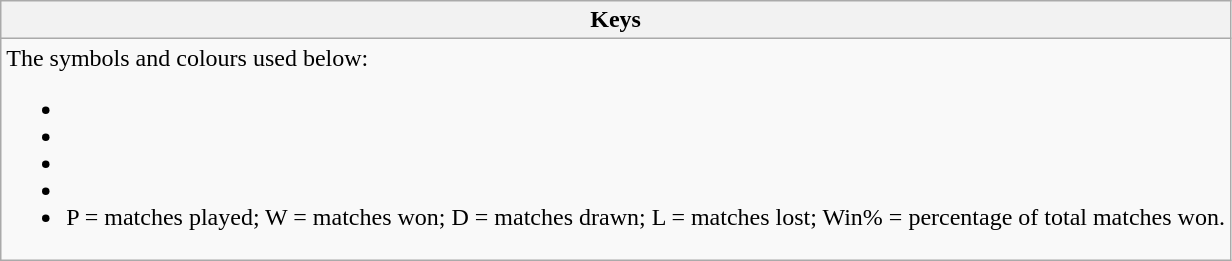<table class="wikitable mw-collapsible mw-collapsed">
<tr>
<th>Keys</th>
</tr>
<tr>
<td>The symbols and colours used below:<br><ul><li></li><li></li><li></li><li></li><li>P = matches played; W = matches won; D = matches drawn; L = matches lost; Win% = percentage of total matches won.</li></ul></td>
</tr>
</table>
